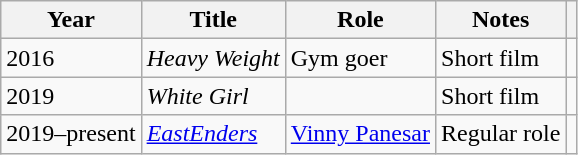<table class="wikitable sortable">
<tr>
<th>Year</th>
<th>Title</th>
<th>Role</th>
<th>Notes</th>
<th></th>
</tr>
<tr>
<td>2016</td>
<td><em>Heavy Weight</em></td>
<td>Gym goer</td>
<td>Short film</td>
<td align="center"></td>
</tr>
<tr>
<td>2019</td>
<td><em>White Girl</em></td>
<td></td>
<td>Short film</td>
<td align="center"></td>
</tr>
<tr>
<td>2019–present</td>
<td><em><a href='#'>EastEnders</a></em></td>
<td><a href='#'>Vinny Panesar</a></td>
<td>Regular role</td>
<td align="center"></td>
</tr>
</table>
